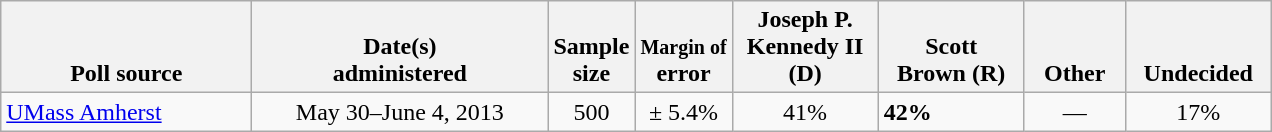<table class="wikitable">
<tr valign= bottom>
<th style="width:160px;">Poll source</th>
<th style="width:190px;">Date(s)<br>administered</th>
<th class=small>Sample<br>size</th>
<th><small>Margin of</small><br>error</th>
<th style="width:90px;">Joseph P.<br>Kennedy II (D)</th>
<th style="width:90px;">Scott<br>Brown (R)</th>
<th style="width:60px;">Other</th>
<th style="width:90px;">Undecided</th>
</tr>
<tr>
<td><a href='#'>UMass Amherst</a></td>
<td align=center>May 30–June 4, 2013</td>
<td align=center>500</td>
<td align=center>± 5.4%</td>
<td align=center>41%</td>
<td><strong>42%</strong></td>
<td align=center>—</td>
<td align=center>17%</td>
</tr>
</table>
